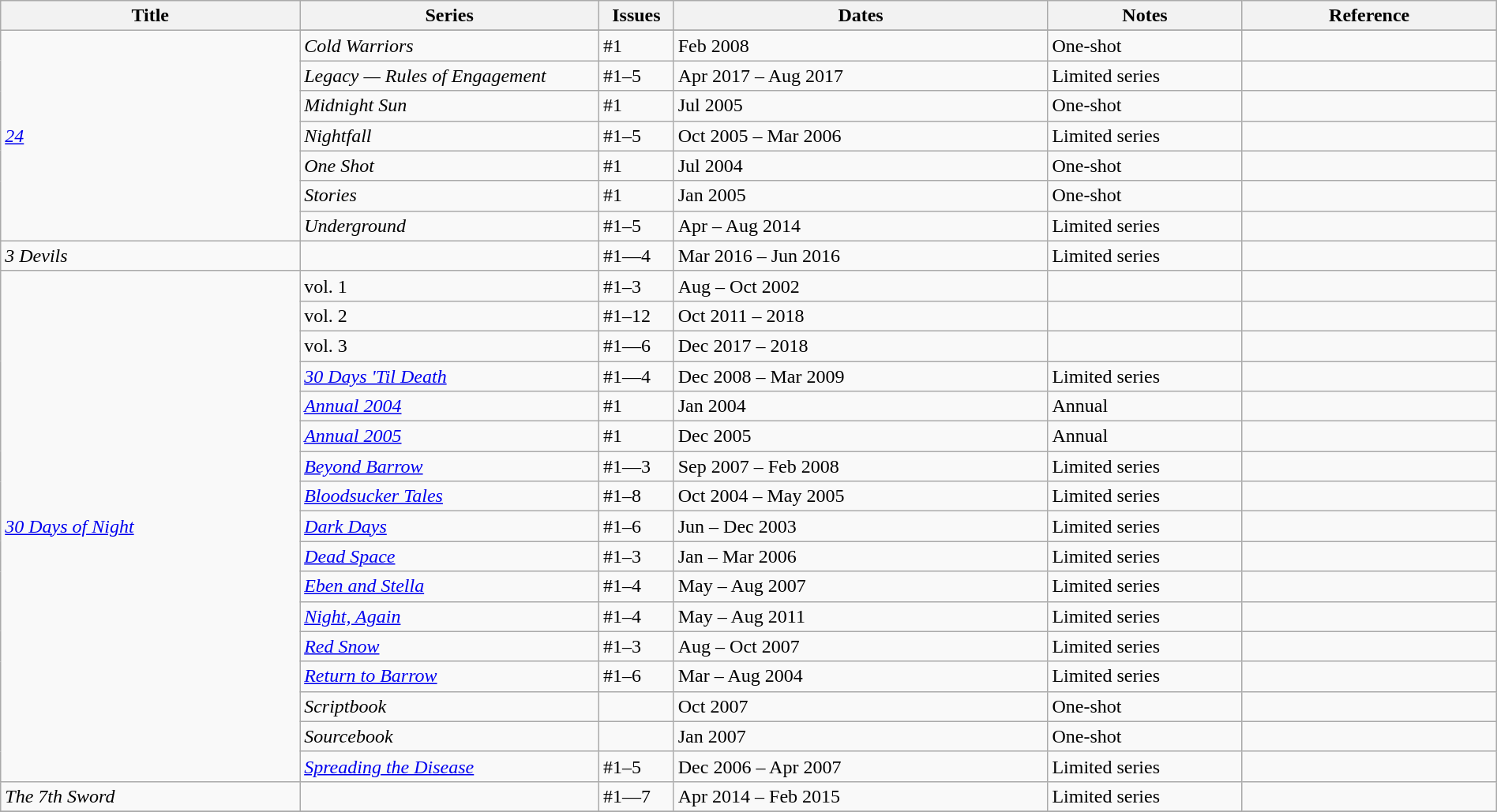<table class="wikitable sortable" style="width:100%;">
<tr>
<th width=20%>Title</th>
<th width=20%>Series</th>
<th width=5%>Issues</th>
<th width=25%>Dates</th>
<th width=13%>Notes</th>
<th>Reference</th>
</tr>
<tr>
<td rowspan="8"><em><a href='#'>24</a></em></td>
</tr>
<tr>
<td><em>Cold Warriors</em></td>
<td>#1</td>
<td>Feb 2008</td>
<td>One-shot</td>
<td></td>
</tr>
<tr>
<td><em>Legacy — Rules of Engagement</em></td>
<td>#1–5</td>
<td>Apr 2017 – Aug 2017</td>
<td>Limited series</td>
<td></td>
</tr>
<tr>
<td><em>Midnight Sun</em></td>
<td>#1</td>
<td>Jul 2005</td>
<td>One-shot</td>
<td></td>
</tr>
<tr>
<td><em>Nightfall</em></td>
<td>#1–5</td>
<td>Oct 2005 – Mar 2006</td>
<td>Limited series</td>
<td></td>
</tr>
<tr>
<td><em>One Shot</em></td>
<td>#1</td>
<td>Jul 2004</td>
<td>One-shot</td>
<td></td>
</tr>
<tr>
<td><em>Stories</em></td>
<td>#1</td>
<td>Jan 2005</td>
<td>One-shot</td>
<td></td>
</tr>
<tr>
<td><em>Underground</em></td>
<td>#1–5</td>
<td>Apr – Aug 2014</td>
<td>Limited series</td>
<td></td>
</tr>
<tr>
<td><em>3 Devils</em></td>
<td></td>
<td>#1—4</td>
<td>Mar 2016 – Jun 2016</td>
<td>Limited series</td>
<td></td>
</tr>
<tr>
<td rowspan="17"><em><a href='#'>30 Days of Night</a></em></td>
<td>vol. 1</td>
<td>#1–3</td>
<td>Aug – Oct 2002</td>
<td></td>
<td></td>
</tr>
<tr>
<td>vol. 2</td>
<td>#1–12</td>
<td>Oct 2011 – 2018</td>
<td></td>
<td></td>
</tr>
<tr>
<td>vol. 3</td>
<td>#1—6</td>
<td>Dec 2017 – 2018</td>
<td></td>
<td></td>
</tr>
<tr>
<td><em><a href='#'>30 Days 'Til Death</a></em></td>
<td>#1—4</td>
<td>Dec 2008 – Mar 2009</td>
<td>Limited series</td>
<td></td>
</tr>
<tr>
<td><em><a href='#'>Annual 2004</a></em></td>
<td>#1</td>
<td>Jan 2004</td>
<td>Annual</td>
<td></td>
</tr>
<tr>
<td><em><a href='#'>Annual 2005</a></em></td>
<td>#1</td>
<td>Dec 2005</td>
<td>Annual</td>
<td></td>
</tr>
<tr>
<td><em><a href='#'>Beyond Barrow</a></em></td>
<td>#1—3</td>
<td>Sep 2007 – Feb 2008</td>
<td>Limited series</td>
<td></td>
</tr>
<tr>
<td><em><a href='#'>Bloodsucker Tales</a></em></td>
<td>#1–8</td>
<td>Oct 2004 – May 2005</td>
<td>Limited series</td>
<td></td>
</tr>
<tr>
<td><em><a href='#'>Dark Days</a></em></td>
<td>#1–6</td>
<td>Jun – Dec 2003</td>
<td>Limited series</td>
<td></td>
</tr>
<tr>
<td><em><a href='#'>Dead Space</a></em></td>
<td>#1–3</td>
<td>Jan – Mar 2006</td>
<td>Limited series</td>
<td></td>
</tr>
<tr>
<td><em><a href='#'>Eben and Stella</a></em></td>
<td>#1–4</td>
<td>May – Aug 2007</td>
<td>Limited series</td>
<td></td>
</tr>
<tr>
<td><em><a href='#'>Night, Again</a></em></td>
<td>#1–4</td>
<td>May – Aug 2011</td>
<td>Limited series</td>
<td></td>
</tr>
<tr>
<td><em><a href='#'>Red Snow</a></em></td>
<td>#1–3</td>
<td>Aug – Oct 2007</td>
<td>Limited series</td>
<td></td>
</tr>
<tr>
<td><em><a href='#'>Return to Barrow</a></em></td>
<td>#1–6</td>
<td>Mar – Aug 2004</td>
<td>Limited series</td>
<td></td>
</tr>
<tr>
<td><em>Scriptbook</em></td>
<td></td>
<td>Oct 2007</td>
<td>One-shot</td>
<td></td>
</tr>
<tr>
<td><em>Sourcebook</em></td>
<td></td>
<td>Jan 2007</td>
<td>One-shot</td>
<td></td>
</tr>
<tr>
<td><em><a href='#'>Spreading the Disease</a></em></td>
<td>#1–5</td>
<td>Dec 2006 – Apr 2007</td>
<td>Limited series</td>
<td></td>
</tr>
<tr>
<td><em>The 7th Sword</em></td>
<td></td>
<td>#1—7</td>
<td>Apr 2014 – Feb 2015</td>
<td>Limited series</td>
<td></td>
</tr>
<tr>
</tr>
</table>
